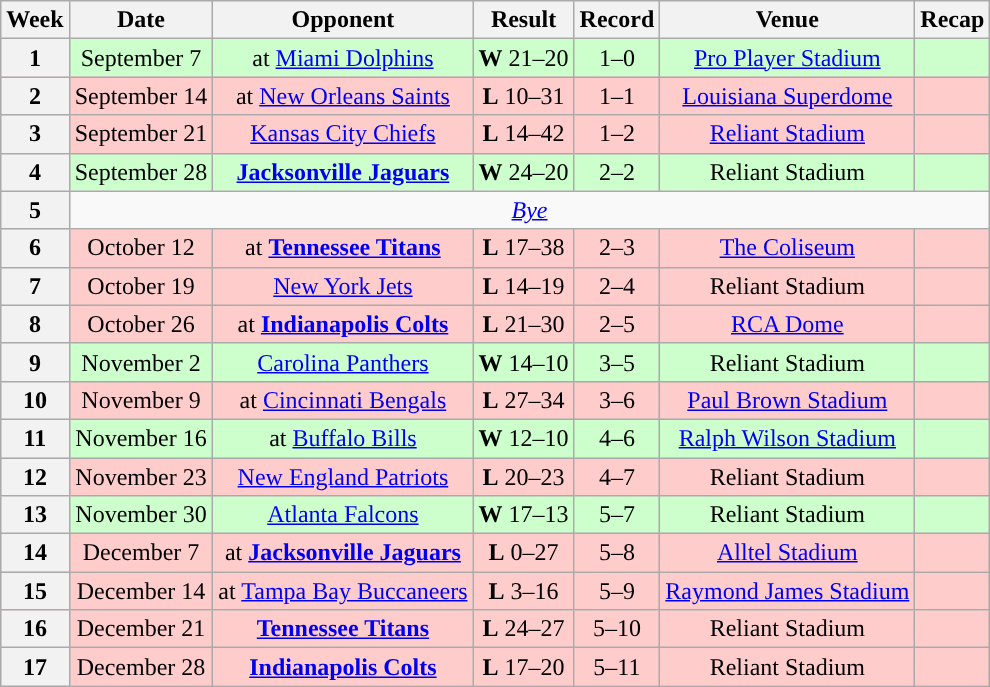<table class="wikitable" style="text-align:center">
<tr>
<th>Week</th>
<th>Date</th>
<th>Opponent</th>
<th>Result</th>
<th>Record</th>
<th>Venue</th>
<th>Recap</th>
</tr>
<tr style="background:#cfc">
<th>1</th>
<td>September 7</td>
<td>at <a href='#'>Miami Dolphins</a></td>
<td><strong>W</strong> 21–20</td>
<td>1–0</td>
<td><a href='#'>Pro Player Stadium</a></td>
<td></td>
</tr>
<tr style="background:#fcc">
<th>2</th>
<td>September 14</td>
<td>at <a href='#'>New Orleans Saints</a></td>
<td><strong>L</strong> 10–31</td>
<td>1–1</td>
<td><a href='#'>Louisiana Superdome</a></td>
<td></td>
</tr>
<tr style="background:#fcc">
<th>3</th>
<td>September 21</td>
<td><a href='#'>Kansas City Chiefs</a></td>
<td><strong>L</strong> 14–42</td>
<td>1–2</td>
<td><a href='#'>Reliant Stadium</a></td>
<td></td>
</tr>
<tr style="background:#cfc">
<th>4</th>
<td>September 28</td>
<td><strong><a href='#'>Jacksonville Jaguars</a></strong></td>
<td><strong>W</strong> 24–20</td>
<td>2–2</td>
<td>Reliant Stadium</td>
<td></td>
</tr>
<tr>
<th>5</th>
<td colspan="6"><em><a href='#'>Bye</a></em></td>
</tr>
<tr style="background:#fcc">
<th>6</th>
<td>October 12</td>
<td>at <strong><a href='#'>Tennessee Titans</a></strong></td>
<td><strong>L</strong> 17–38</td>
<td>2–3</td>
<td><a href='#'>The Coliseum</a></td>
<td></td>
</tr>
<tr style="background:#fcc">
<th>7</th>
<td>October 19</td>
<td><a href='#'>New York Jets</a></td>
<td><strong>L</strong> 14–19</td>
<td>2–4</td>
<td>Reliant Stadium</td>
<td></td>
</tr>
<tr style="background:#fcc">
<th>8</th>
<td>October 26</td>
<td>at <strong><a href='#'>Indianapolis Colts</a></strong></td>
<td><strong>L</strong> 21–30</td>
<td>2–5</td>
<td><a href='#'>RCA Dome</a></td>
<td></td>
</tr>
<tr style="background:#cfc">
<th>9</th>
<td>November 2</td>
<td><a href='#'>Carolina Panthers</a></td>
<td><strong>W</strong> 14–10</td>
<td>3–5</td>
<td>Reliant Stadium</td>
<td></td>
</tr>
<tr style="background:#fcc">
<th>10</th>
<td>November 9</td>
<td>at <a href='#'>Cincinnati Bengals</a></td>
<td><strong>L</strong> 27–34</td>
<td>3–6</td>
<td><a href='#'>Paul Brown Stadium</a></td>
<td></td>
</tr>
<tr style="background:#cfc">
<th>11</th>
<td>November 16</td>
<td>at <a href='#'>Buffalo Bills</a></td>
<td><strong>W</strong> 12–10</td>
<td>4–6</td>
<td><a href='#'>Ralph Wilson Stadium</a></td>
<td></td>
</tr>
<tr style="background:#fcc">
<th>12</th>
<td>November 23</td>
<td><a href='#'>New England Patriots</a></td>
<td><strong>L</strong> 20–23 </td>
<td>4–7</td>
<td>Reliant Stadium</td>
<td></td>
</tr>
<tr style="background:#cfc">
<th>13</th>
<td>November 30</td>
<td><a href='#'>Atlanta Falcons</a></td>
<td><strong>W</strong> 17–13</td>
<td>5–7</td>
<td>Reliant Stadium</td>
<td></td>
</tr>
<tr style="background:#fcc">
<th>14</th>
<td>December 7</td>
<td>at <strong><a href='#'>Jacksonville Jaguars</a></strong></td>
<td><strong>L</strong> 0–27</td>
<td>5–8</td>
<td><a href='#'>Alltel Stadium</a></td>
<td></td>
</tr>
<tr style="background:#fcc">
<th>15</th>
<td>December 14</td>
<td>at <a href='#'>Tampa Bay Buccaneers</a></td>
<td><strong>L</strong> 3–16</td>
<td>5–9</td>
<td><a href='#'>Raymond James Stadium</a></td>
<td></td>
</tr>
<tr style="background:#fcc">
<th>16</th>
<td>December 21</td>
<td><strong><a href='#'>Tennessee Titans</a></strong></td>
<td><strong>L</strong> 24–27</td>
<td>5–10</td>
<td>Reliant Stadium</td>
<td></td>
</tr>
<tr style="background:#fcc">
<th>17</th>
<td>December 28</td>
<td><strong><a href='#'>Indianapolis Colts</a></strong></td>
<td><strong>L</strong> 17–20</td>
<td>5–11</td>
<td>Reliant Stadium</td>
<td></td>
</tr>
</table>
